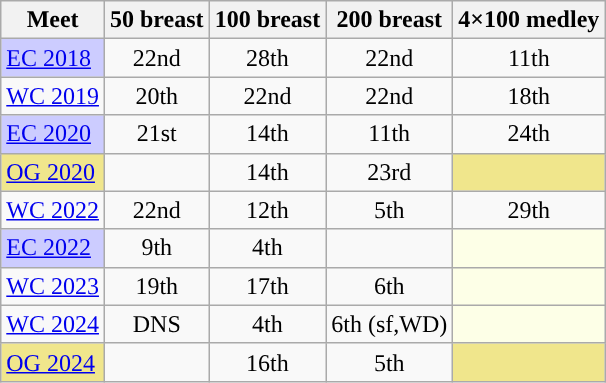<table class="sortable wikitable">
<tr>
<th>Meet</th>
<th class="unsortable">50 breast</th>
<th class="unsortable">100 breast</th>
<th class="unsortable">200 breast</th>
<th class="unsortable">4×100 medley</th>
</tr>
<tr>
<td style="background:#ccccff"><a href='#'>EC 2018</a></td>
<td align="center">22nd</td>
<td align="center">28th</td>
<td align="center">22nd</td>
<td align="center">11th</td>
</tr>
<tr>
<td><a href='#'>WC 2019</a></td>
<td align="center">20th</td>
<td align="center">22nd</td>
<td align="center">22nd</td>
<td align="center">18th</td>
</tr>
<tr>
<td style="background:#ccccff"><a href='#'>EC 2020</a></td>
<td align="center">21st</td>
<td align="center">14th</td>
<td align="center">11th</td>
<td align="center">24th</td>
</tr>
<tr>
<td style="background:#f0e68c"><a href='#'>OG 2020</a></td>
<td></td>
<td align="center">14th</td>
<td align="center">23rd</td>
<td style="background:#f0e68c"></td>
</tr>
<tr>
<td><a href='#'>WC 2022</a></td>
<td align="center">22nd</td>
<td align="center">12th</td>
<td align="center">5th</td>
<td align="center">29th</td>
</tr>
<tr>
<td style="background:#ccccff"><a href='#'>EC 2022</a></td>
<td align="center">9th</td>
<td align="center">4th</td>
<td align="center"></td>
<td style="background:#fdffe7"></td>
</tr>
<tr>
<td><a href='#'>WC 2023</a></td>
<td align="center">19th</td>
<td align="center">17th</td>
<td align="center">6th</td>
<td style="background:#fdffe7"></td>
</tr>
<tr>
<td><a href='#'>WC 2024</a></td>
<td align="center">DNS</td>
<td align="center">4th</td>
<td align="center">6th (sf,WD)</td>
<td style="background:#fdffe7"></td>
</tr>
<tr>
<td style="background:#f0e68c"><a href='#'>OG 2024</a></td>
<td></td>
<td align="center">16th</td>
<td align="center">5th</td>
<td style="background:#f0e68c"></td>
</tr>
</table>
